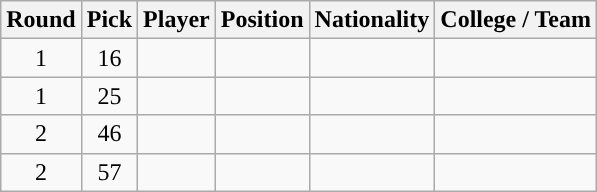<table class="wikitable sortable sortable">
<tr>
<th>Round</th>
<th>Pick</th>
<th>Player</th>
<th>Position</th>
<th>Nationality</th>
<th>College / Team</th>
</tr>
<tr style="text-align: center">
<td>1</td>
<td>16</td>
<td></td>
<td></td>
<td></td>
<td></td>
</tr>
<tr style="text-align: center">
<td>1</td>
<td>25</td>
<td></td>
<td></td>
<td></td>
<td></td>
</tr>
<tr style="text-align: center">
<td>2</td>
<td>46</td>
<td></td>
<td></td>
<td></td>
<td></td>
</tr>
<tr style="text-align: center">
<td>2</td>
<td>57</td>
<td></td>
<td></td>
<td></td>
<td></td>
</tr>
</table>
